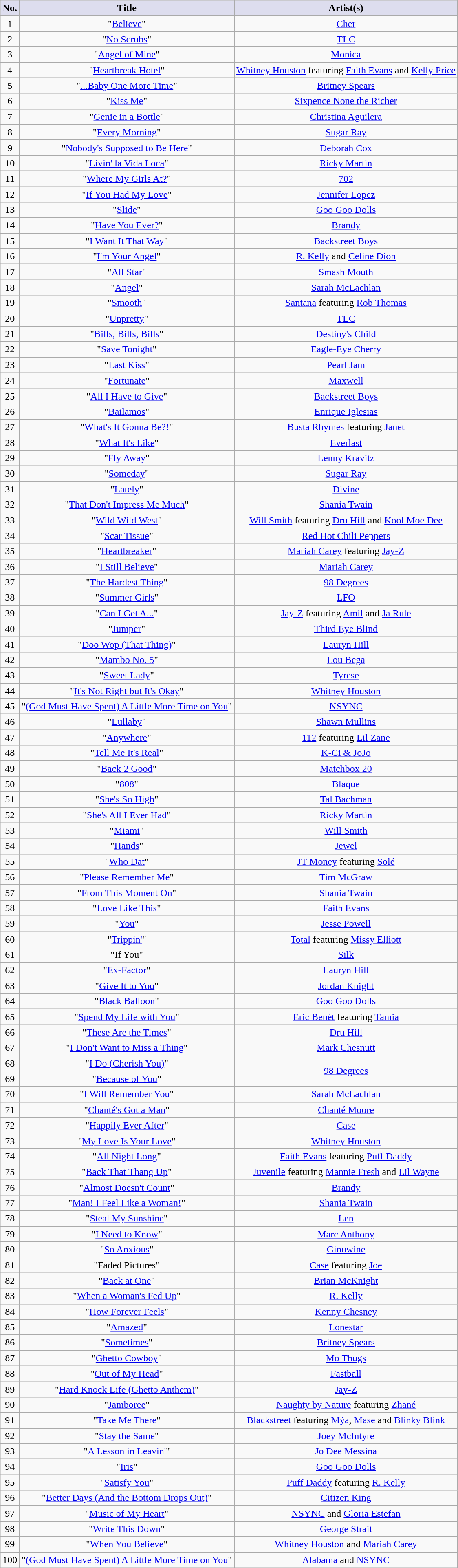<table class="wikitable sortable" style="text-align: center">
<tr>
<th scope="col" style="background:#dde;">No.</th>
<th scope="col" style="background:#dde;">Title</th>
<th scope="col" style="background:#dde;">Artist(s)</th>
</tr>
<tr>
<td>1</td>
<td>"<a href='#'>Believe</a>"</td>
<td><a href='#'>Cher</a></td>
</tr>
<tr>
<td>2</td>
<td>"<a href='#'>No Scrubs</a>"</td>
<td><a href='#'>TLC</a></td>
</tr>
<tr>
<td>3</td>
<td>"<a href='#'>Angel of Mine</a>"</td>
<td><a href='#'>Monica</a></td>
</tr>
<tr>
<td>4</td>
<td>"<a href='#'>Heartbreak Hotel</a>"</td>
<td><a href='#'>Whitney Houston</a> featuring <a href='#'>Faith Evans</a> and <a href='#'>Kelly Price</a></td>
</tr>
<tr>
<td>5</td>
<td>"<a href='#'>...Baby One More Time</a>"</td>
<td><a href='#'>Britney Spears</a></td>
</tr>
<tr>
<td>6</td>
<td>"<a href='#'>Kiss Me</a>"</td>
<td><a href='#'>Sixpence None the Richer</a></td>
</tr>
<tr>
<td>7</td>
<td>"<a href='#'>Genie in a Bottle</a>"</td>
<td><a href='#'>Christina Aguilera</a></td>
</tr>
<tr>
<td>8</td>
<td>"<a href='#'>Every Morning</a>"</td>
<td><a href='#'>Sugar Ray</a></td>
</tr>
<tr>
<td>9</td>
<td>"<a href='#'>Nobody's Supposed to Be Here</a>"</td>
<td><a href='#'>Deborah Cox</a></td>
</tr>
<tr>
<td>10</td>
<td>"<a href='#'>Livin' la Vida Loca</a>"</td>
<td><a href='#'>Ricky Martin</a></td>
</tr>
<tr>
<td>11</td>
<td>"<a href='#'>Where My Girls At?</a>"</td>
<td><a href='#'>702</a></td>
</tr>
<tr>
<td>12</td>
<td>"<a href='#'>If You Had My Love</a>"</td>
<td><a href='#'>Jennifer Lopez</a></td>
</tr>
<tr>
<td>13</td>
<td>"<a href='#'>Slide</a>"</td>
<td><a href='#'>Goo Goo Dolls</a></td>
</tr>
<tr>
<td>14</td>
<td>"<a href='#'>Have You Ever?</a>"</td>
<td><a href='#'>Brandy</a></td>
</tr>
<tr>
<td>15</td>
<td>"<a href='#'>I Want It That Way</a>"</td>
<td><a href='#'>Backstreet Boys</a></td>
</tr>
<tr>
<td>16</td>
<td>"<a href='#'>I'm Your Angel</a>"</td>
<td><a href='#'>R. Kelly</a> and <a href='#'>Celine Dion</a></td>
</tr>
<tr>
<td>17</td>
<td>"<a href='#'>All Star</a>"</td>
<td><a href='#'>Smash Mouth</a></td>
</tr>
<tr>
<td>18</td>
<td>"<a href='#'>Angel</a>"</td>
<td><a href='#'>Sarah McLachlan</a></td>
</tr>
<tr>
<td>19</td>
<td>"<a href='#'>Smooth</a>"</td>
<td><a href='#'>Santana</a> featuring <a href='#'>Rob Thomas</a></td>
</tr>
<tr>
<td>20</td>
<td>"<a href='#'>Unpretty</a>"</td>
<td><a href='#'>TLC</a></td>
</tr>
<tr>
<td>21</td>
<td>"<a href='#'>Bills, Bills, Bills</a>"</td>
<td><a href='#'>Destiny's Child</a></td>
</tr>
<tr>
<td>22</td>
<td>"<a href='#'>Save Tonight</a>"</td>
<td><a href='#'>Eagle-Eye Cherry</a></td>
</tr>
<tr>
<td>23</td>
<td>"<a href='#'>Last Kiss</a>"</td>
<td><a href='#'>Pearl Jam</a></td>
</tr>
<tr>
<td>24</td>
<td>"<a href='#'>Fortunate</a>"</td>
<td><a href='#'>Maxwell</a></td>
</tr>
<tr>
<td>25</td>
<td>"<a href='#'>All I Have to Give</a>"</td>
<td><a href='#'>Backstreet Boys</a></td>
</tr>
<tr>
<td>26</td>
<td>"<a href='#'>Bailamos</a>"</td>
<td><a href='#'>Enrique Iglesias</a></td>
</tr>
<tr>
<td>27</td>
<td>"<a href='#'>What's It Gonna Be?!</a>"</td>
<td><a href='#'>Busta Rhymes</a> featuring <a href='#'>Janet</a></td>
</tr>
<tr>
<td>28</td>
<td>"<a href='#'>What It's Like</a>"</td>
<td><a href='#'>Everlast</a></td>
</tr>
<tr>
<td>29</td>
<td>"<a href='#'>Fly Away</a>"</td>
<td><a href='#'>Lenny Kravitz</a></td>
</tr>
<tr>
<td>30</td>
<td>"<a href='#'>Someday</a>"</td>
<td><a href='#'>Sugar Ray</a></td>
</tr>
<tr>
<td>31</td>
<td>"<a href='#'>Lately</a>"</td>
<td><a href='#'>Divine</a></td>
</tr>
<tr>
<td>32</td>
<td>"<a href='#'>That Don't Impress Me Much</a>"</td>
<td><a href='#'>Shania Twain</a></td>
</tr>
<tr>
<td>33</td>
<td>"<a href='#'>Wild Wild West</a>"</td>
<td><a href='#'>Will Smith</a> featuring <a href='#'>Dru Hill</a> and <a href='#'>Kool Moe Dee</a></td>
</tr>
<tr>
<td>34</td>
<td>"<a href='#'>Scar Tissue</a>"</td>
<td><a href='#'>Red Hot Chili Peppers</a></td>
</tr>
<tr>
<td>35</td>
<td>"<a href='#'>Heartbreaker</a>"</td>
<td><a href='#'>Mariah Carey</a> featuring <a href='#'>Jay-Z</a></td>
</tr>
<tr>
<td>36</td>
<td>"<a href='#'>I Still Believe</a>"</td>
<td><a href='#'>Mariah Carey</a></td>
</tr>
<tr>
<td>37</td>
<td>"<a href='#'>The Hardest Thing</a>"</td>
<td><a href='#'>98 Degrees</a></td>
</tr>
<tr>
<td>38</td>
<td>"<a href='#'>Summer Girls</a>"</td>
<td><a href='#'>LFO</a></td>
</tr>
<tr>
<td>39</td>
<td>"<a href='#'>Can I Get A...</a>"</td>
<td><a href='#'>Jay-Z</a> featuring <a href='#'>Amil</a> and <a href='#'>Ja Rule</a></td>
</tr>
<tr>
<td>40</td>
<td>"<a href='#'>Jumper</a>"</td>
<td><a href='#'>Third Eye Blind</a></td>
</tr>
<tr>
<td>41</td>
<td>"<a href='#'>Doo Wop (That Thing)</a>"</td>
<td><a href='#'>Lauryn Hill</a></td>
</tr>
<tr>
<td>42</td>
<td>"<a href='#'>Mambo No. 5</a>"</td>
<td><a href='#'>Lou Bega</a></td>
</tr>
<tr>
<td>43</td>
<td>"<a href='#'>Sweet Lady</a>"</td>
<td><a href='#'>Tyrese</a></td>
</tr>
<tr>
<td>44</td>
<td>"<a href='#'>It's Not Right but It's Okay</a>"</td>
<td><a href='#'>Whitney Houston</a></td>
</tr>
<tr>
<td>45</td>
<td>"<a href='#'>(God Must Have Spent) A Little More Time on You</a>"</td>
<td><a href='#'>NSYNC</a></td>
</tr>
<tr>
<td>46</td>
<td>"<a href='#'>Lullaby</a>"</td>
<td><a href='#'>Shawn Mullins</a></td>
</tr>
<tr>
<td>47</td>
<td>"<a href='#'>Anywhere</a>"</td>
<td><a href='#'>112</a> featuring <a href='#'>Lil Zane</a></td>
</tr>
<tr>
<td>48</td>
<td>"<a href='#'>Tell Me It's Real</a>"</td>
<td><a href='#'>K-Ci & JoJo</a></td>
</tr>
<tr>
<td>49</td>
<td>"<a href='#'>Back 2 Good</a>"</td>
<td><a href='#'>Matchbox 20</a></td>
</tr>
<tr>
<td>50</td>
<td>"<a href='#'>808</a>"</td>
<td><a href='#'>Blaque</a></td>
</tr>
<tr>
<td>51</td>
<td>"<a href='#'>She's So High</a>"</td>
<td><a href='#'>Tal Bachman</a></td>
</tr>
<tr>
<td>52</td>
<td>"<a href='#'>She's All I Ever Had</a>"</td>
<td><a href='#'>Ricky Martin</a></td>
</tr>
<tr>
<td>53</td>
<td>"<a href='#'>Miami</a>"</td>
<td><a href='#'>Will Smith</a></td>
</tr>
<tr>
<td>54</td>
<td>"<a href='#'>Hands</a>"</td>
<td><a href='#'>Jewel</a></td>
</tr>
<tr>
<td>55</td>
<td>"<a href='#'>Who Dat</a>"</td>
<td><a href='#'>JT Money</a> featuring <a href='#'>Solé</a></td>
</tr>
<tr>
<td>56</td>
<td>"<a href='#'>Please Remember Me</a>"</td>
<td><a href='#'>Tim McGraw</a></td>
</tr>
<tr>
<td>57</td>
<td>"<a href='#'>From This Moment On</a>"</td>
<td><a href='#'>Shania Twain</a></td>
</tr>
<tr>
<td>58</td>
<td>"<a href='#'>Love Like This</a>"</td>
<td><a href='#'>Faith Evans</a></td>
</tr>
<tr>
<td>59</td>
<td>"<a href='#'>You</a>"</td>
<td><a href='#'>Jesse Powell</a></td>
</tr>
<tr>
<td>60</td>
<td>"<a href='#'>Trippin'</a>"</td>
<td><a href='#'>Total</a> featuring <a href='#'>Missy Elliott</a></td>
</tr>
<tr>
<td>61</td>
<td>"If You"</td>
<td><a href='#'>Silk</a></td>
</tr>
<tr>
<td>62</td>
<td>"<a href='#'>Ex-Factor</a>"</td>
<td><a href='#'>Lauryn Hill</a></td>
</tr>
<tr>
<td>63</td>
<td>"<a href='#'>Give It to You</a>"</td>
<td><a href='#'>Jordan Knight</a></td>
</tr>
<tr>
<td>64</td>
<td>"<a href='#'>Black Balloon</a>"</td>
<td><a href='#'>Goo Goo Dolls</a></td>
</tr>
<tr>
<td>65</td>
<td>"<a href='#'>Spend My Life with You</a>"</td>
<td><a href='#'>Eric Benét</a> featuring <a href='#'>Tamia</a></td>
</tr>
<tr>
<td>66</td>
<td>"<a href='#'>These Are the Times</a>"</td>
<td><a href='#'>Dru Hill</a></td>
</tr>
<tr>
<td>67</td>
<td>"<a href='#'>I Don't Want to Miss a Thing</a>"</td>
<td><a href='#'>Mark Chesnutt</a></td>
</tr>
<tr>
<td>68</td>
<td>"<a href='#'>I Do (Cherish You)</a>"</td>
<td rowspan="2"><a href='#'>98 Degrees</a></td>
</tr>
<tr>
<td>69</td>
<td>"<a href='#'>Because of You</a>"</td>
</tr>
<tr>
<td>70</td>
<td>"<a href='#'>I Will Remember You</a>"</td>
<td><a href='#'>Sarah McLachlan</a></td>
</tr>
<tr>
<td>71</td>
<td>"<a href='#'>Chanté's Got a Man</a>"</td>
<td><a href='#'>Chanté Moore</a></td>
</tr>
<tr>
<td>72</td>
<td>"<a href='#'>Happily Ever After</a>"</td>
<td><a href='#'>Case</a></td>
</tr>
<tr>
<td>73</td>
<td>"<a href='#'>My Love Is Your Love</a>"</td>
<td><a href='#'>Whitney Houston</a></td>
</tr>
<tr>
<td>74</td>
<td>"<a href='#'>All Night Long</a>"</td>
<td><a href='#'>Faith Evans</a> featuring <a href='#'>Puff Daddy</a></td>
</tr>
<tr>
<td>75</td>
<td>"<a href='#'>Back That Thang Up</a>"</td>
<td><a href='#'>Juvenile</a> featuring <a href='#'>Mannie Fresh</a> and <a href='#'>Lil Wayne</a></td>
</tr>
<tr>
<td>76</td>
<td>"<a href='#'>Almost Doesn't Count</a>"</td>
<td><a href='#'>Brandy</a></td>
</tr>
<tr>
<td>77</td>
<td>"<a href='#'>Man! I Feel Like a Woman!</a>"</td>
<td><a href='#'>Shania Twain</a></td>
</tr>
<tr>
<td>78</td>
<td>"<a href='#'>Steal My Sunshine</a>"</td>
<td><a href='#'>Len</a></td>
</tr>
<tr>
<td>79</td>
<td>"<a href='#'>I Need to Know</a>"</td>
<td><a href='#'>Marc Anthony</a></td>
</tr>
<tr>
<td>80</td>
<td>"<a href='#'>So Anxious</a>"</td>
<td><a href='#'>Ginuwine</a></td>
</tr>
<tr>
<td>81</td>
<td>"Faded Pictures"</td>
<td><a href='#'>Case</a> featuring <a href='#'>Joe</a></td>
</tr>
<tr>
<td>82</td>
<td>"<a href='#'>Back at One</a>"</td>
<td><a href='#'>Brian McKnight</a></td>
</tr>
<tr>
<td>83</td>
<td>"<a href='#'>When a Woman's Fed Up</a>"</td>
<td><a href='#'>R. Kelly</a></td>
</tr>
<tr>
<td>84</td>
<td>"<a href='#'>How Forever Feels</a>"</td>
<td><a href='#'>Kenny Chesney</a></td>
</tr>
<tr>
<td>85</td>
<td>"<a href='#'>Amazed</a>"</td>
<td><a href='#'>Lonestar</a></td>
</tr>
<tr>
<td>86</td>
<td>"<a href='#'>Sometimes</a>"</td>
<td><a href='#'>Britney Spears</a></td>
</tr>
<tr>
<td>87</td>
<td>"<a href='#'>Ghetto Cowboy</a>"</td>
<td><a href='#'>Mo Thugs</a></td>
</tr>
<tr>
<td>88</td>
<td>"<a href='#'>Out of My Head</a>"</td>
<td><a href='#'>Fastball</a></td>
</tr>
<tr>
<td>89</td>
<td>"<a href='#'>Hard Knock Life (Ghetto Anthem)</a>"</td>
<td><a href='#'>Jay-Z</a></td>
</tr>
<tr>
<td>90</td>
<td>"<a href='#'>Jamboree</a>"</td>
<td><a href='#'>Naughty by Nature</a> featuring <a href='#'>Zhané</a></td>
</tr>
<tr>
<td>91</td>
<td>"<a href='#'>Take Me There</a>"</td>
<td><a href='#'>Blackstreet</a> featuring <a href='#'>Mýa</a>, <a href='#'>Mase</a> and <a href='#'>Blinky Blink</a></td>
</tr>
<tr>
<td>92</td>
<td>"<a href='#'>Stay the Same</a>"</td>
<td><a href='#'>Joey McIntyre</a></td>
</tr>
<tr>
<td>93</td>
<td>"<a href='#'>A Lesson in Leavin'</a>"</td>
<td><a href='#'>Jo Dee Messina</a></td>
</tr>
<tr>
<td>94</td>
<td>"<a href='#'>Iris</a>"</td>
<td><a href='#'>Goo Goo Dolls</a></td>
</tr>
<tr>
<td>95</td>
<td>"<a href='#'>Satisfy You</a>"</td>
<td><a href='#'>Puff Daddy</a> featuring <a href='#'>R. Kelly</a></td>
</tr>
<tr>
<td>96</td>
<td>"<a href='#'>Better Days (And the Bottom Drops Out)</a>"</td>
<td><a href='#'>Citizen King</a></td>
</tr>
<tr>
<td>97</td>
<td>"<a href='#'>Music of My Heart</a>"</td>
<td><a href='#'>NSYNC</a> and <a href='#'>Gloria Estefan</a></td>
</tr>
<tr>
<td>98</td>
<td>"<a href='#'>Write This Down</a>"</td>
<td><a href='#'>George Strait</a></td>
</tr>
<tr>
<td>99</td>
<td>"<a href='#'>When You Believe</a>"</td>
<td><a href='#'>Whitney Houston</a> and <a href='#'>Mariah Carey</a></td>
</tr>
<tr>
<td>100</td>
<td>"<a href='#'>(God Must Have Spent) A Little More Time on You</a>"</td>
<td><a href='#'>Alabama</a> and <a href='#'>NSYNC</a></td>
</tr>
</table>
